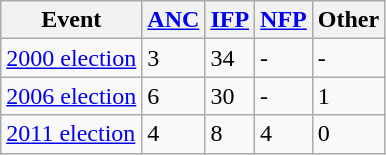<table class="wikitable">
<tr>
<th>Event</th>
<th><a href='#'>ANC</a></th>
<th><a href='#'>IFP</a></th>
<th><a href='#'>NFP</a></th>
<th>Other</th>
</tr>
<tr>
<td><a href='#'>2000 election</a></td>
<td>3</td>
<td>34</td>
<td>-</td>
<td>-</td>
</tr>
<tr>
<td><a href='#'>2006 election</a></td>
<td>6</td>
<td>30</td>
<td>-</td>
<td>1</td>
</tr>
<tr>
<td><a href='#'>2011 election</a></td>
<td>4</td>
<td>8</td>
<td>4</td>
<td>0</td>
</tr>
</table>
